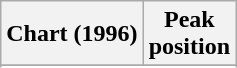<table class="wikitable sortable">
<tr>
<th>Chart (1996)</th>
<th>Peak<br>position</th>
</tr>
<tr>
</tr>
<tr>
</tr>
<tr>
</tr>
</table>
